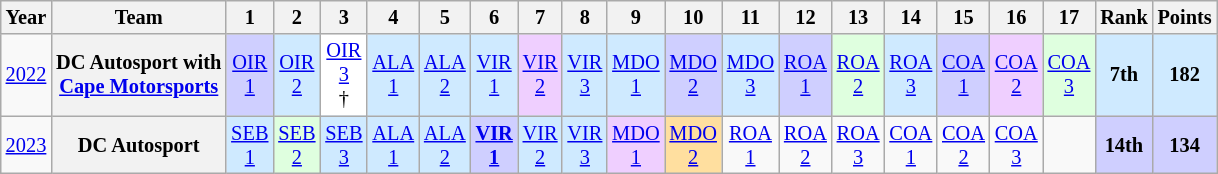<table class="wikitable" style="text-align:center; font-size:85%">
<tr>
<th>Year</th>
<th>Team</th>
<th>1</th>
<th>2</th>
<th>3</th>
<th>4</th>
<th>5</th>
<th>6</th>
<th>7</th>
<th>8</th>
<th>9</th>
<th>10</th>
<th>11</th>
<th>12</th>
<th>13</th>
<th>14</th>
<th>15</th>
<th>16</th>
<th>17</th>
<th>Rank</th>
<th>Points</th>
</tr>
<tr>
<td><a href='#'>2022</a></td>
<th nowrap>DC Autosport with<br><a href='#'>Cape Motorsports</a></th>
<td style="background:#CFCFFF;"><a href='#'>OIR<br>1</a><br></td>
<td style="background:#CFEAFF;"><a href='#'>OIR<br>2</a><br></td>
<td style="background:#FFFFFF;"><a href='#'>OIR<br>3</a><br>†</td>
<td style="background:#CFEAFF;"><a href='#'>ALA<br>1</a><br></td>
<td style="background:#CFEAFF;"><a href='#'>ALA<br>2</a><br></td>
<td style="background:#CFEAFF;"><a href='#'>VIR<br>1</a><br></td>
<td style="background:#EFCFFF;"><a href='#'>VIR<br>2</a><br></td>
<td style="background:#CFEAFF;"><a href='#'>VIR<br>3</a><br></td>
<td style="background:#CFEAFF;"><a href='#'>MDO<br>1</a><br></td>
<td style="background:#CFCFFF;"><a href='#'>MDO<br>2</a><br></td>
<td style="background:#CFEAFF;"><a href='#'>MDO<br>3</a><br></td>
<td style="background:#CFCFFF;"><a href='#'>ROA<br>1</a><br></td>
<td style="background:#DFFFDF;"><a href='#'>ROA<br>2</a><br></td>
<td style="background:#CFEAFF;"><a href='#'>ROA<br>3</a><br></td>
<td style="background:#CFCFFF;"><a href='#'>COA<br>1</a><br></td>
<td style="background:#EFCFFF;"><a href='#'>COA<br>2</a><br></td>
<td style="background:#DFFFDF;"><a href='#'>COA<br>3</a><br></td>
<th style="background:#CFEAFF;">7th</th>
<th style="background:#CFEAFF;">182</th>
</tr>
<tr>
<td><a href='#'>2023</a></td>
<th>DC Autosport</th>
<td style="background:#CFEAFF"><a href='#'>SEB<br>1</a><br></td>
<td style="background:#DFFFDF;"><a href='#'>SEB<br>2</a><br></td>
<td style="background:#CFEAFF;"><a href='#'>SEB<br>3</a><br></td>
<td style="background:#CFEAFF;"><a href='#'>ALA<br>1</a><br></td>
<td style="background:#CFEAFF;"><a href='#'>ALA<br>2</a><br></td>
<td style="background:#CFCFFF;"><strong><a href='#'>VIR<br>1</a></strong><br></td>
<td style="background:#CFEAFF;"><a href='#'>VIR<br>2</a><br></td>
<td style="background:#CFEAFF;"><a href='#'>VIR<br>3</a><br></td>
<td style="background:#EFCFFF;"><a href='#'>MDO<br>1</a><br></td>
<td style="background:#FFDF9F;"><a href='#'>MDO<br>2</a><br></td>
<td><a href='#'>ROA<br>1</a></td>
<td><a href='#'>ROA<br>2</a></td>
<td><a href='#'>ROA<br>3</a></td>
<td><a href='#'>COA<br>1</a></td>
<td><a href='#'>COA<br>2</a></td>
<td><a href='#'>COA<br>3</a></td>
<td></td>
<th style="background:#CFCFFF;">14th</th>
<th style="background:#CFCFFF;">134</th>
</tr>
</table>
